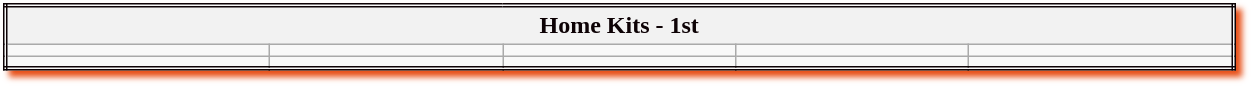<table class="wikitable mw-collapsible mw-collapsed" style="width:65%; border:double #0D0205; box-shadow: 4px 4px 4px #E95119;">
<tr style="background-color:#0D0205; color:#0D0205; font-weight:bold;">
<th colspan="5">Home Kits - 1st</th>
</tr>
<tr>
<td></td>
<td></td>
<td></td>
<td></td>
<td></td>
</tr>
<tr>
<td></td>
<td></td>
<td></td>
<td></td>
<td></td>
</tr>
</table>
